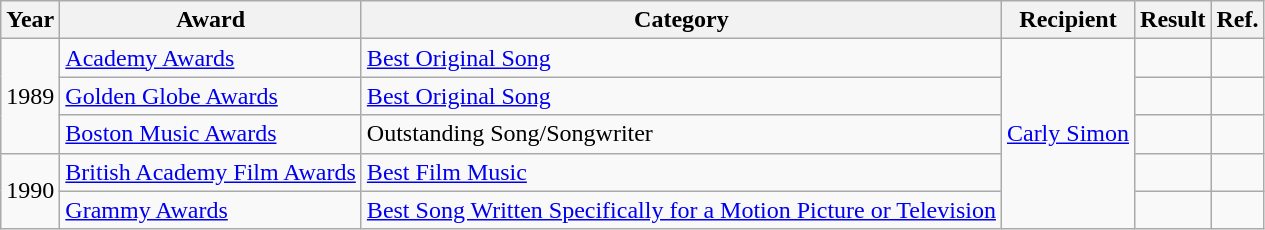<table class="wikitable">
<tr>
<th>Year</th>
<th>Award</th>
<th>Category</th>
<th>Recipient</th>
<th>Result</th>
<th>Ref.</th>
</tr>
<tr>
<td align="left" rowspan="3">1989</td>
<td><a href='#'>Academy Awards</a></td>
<td><a href='#'>Best Original Song</a></td>
<td align="left" rowspan="5"><a href='#'>Carly Simon</a></td>
<td></td>
<td align="center"></td>
</tr>
<tr>
<td><a href='#'>Golden Globe Awards</a></td>
<td><a href='#'>Best Original Song</a></td>
<td></td>
<td align="center"></td>
</tr>
<tr>
<td><a href='#'>Boston Music Awards</a></td>
<td>Outstanding Song/Songwriter</td>
<td></td>
<td align="center"></td>
</tr>
<tr>
<td align="left" rowspan="2">1990</td>
<td><a href='#'>British Academy Film Awards</a></td>
<td><a href='#'>Best Film Music</a></td>
<td></td>
<td align="center"></td>
</tr>
<tr>
<td><a href='#'>Grammy Awards</a></td>
<td><a href='#'>Best Song Written Specifically for a Motion Picture or Television</a></td>
<td></td>
<td align="center"></td>
</tr>
</table>
